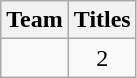<table class="wikitable sortable" style="text-align:center">
<tr>
<th>Team</th>
<th>Titles</th>
</tr>
<tr>
<td style=><em></em></td>
<td>2</td>
</tr>
</table>
